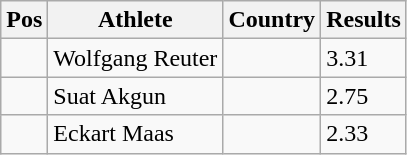<table class="wikitable">
<tr>
<th>Pos</th>
<th>Athlete</th>
<th>Country</th>
<th>Results</th>
</tr>
<tr>
<td align="center"></td>
<td>Wolfgang Reuter</td>
<td></td>
<td>3.31</td>
</tr>
<tr>
<td align="center"></td>
<td>Suat Akgun</td>
<td></td>
<td>2.75</td>
</tr>
<tr>
<td align="center"></td>
<td>Eckart Maas</td>
<td></td>
<td>2.33</td>
</tr>
</table>
